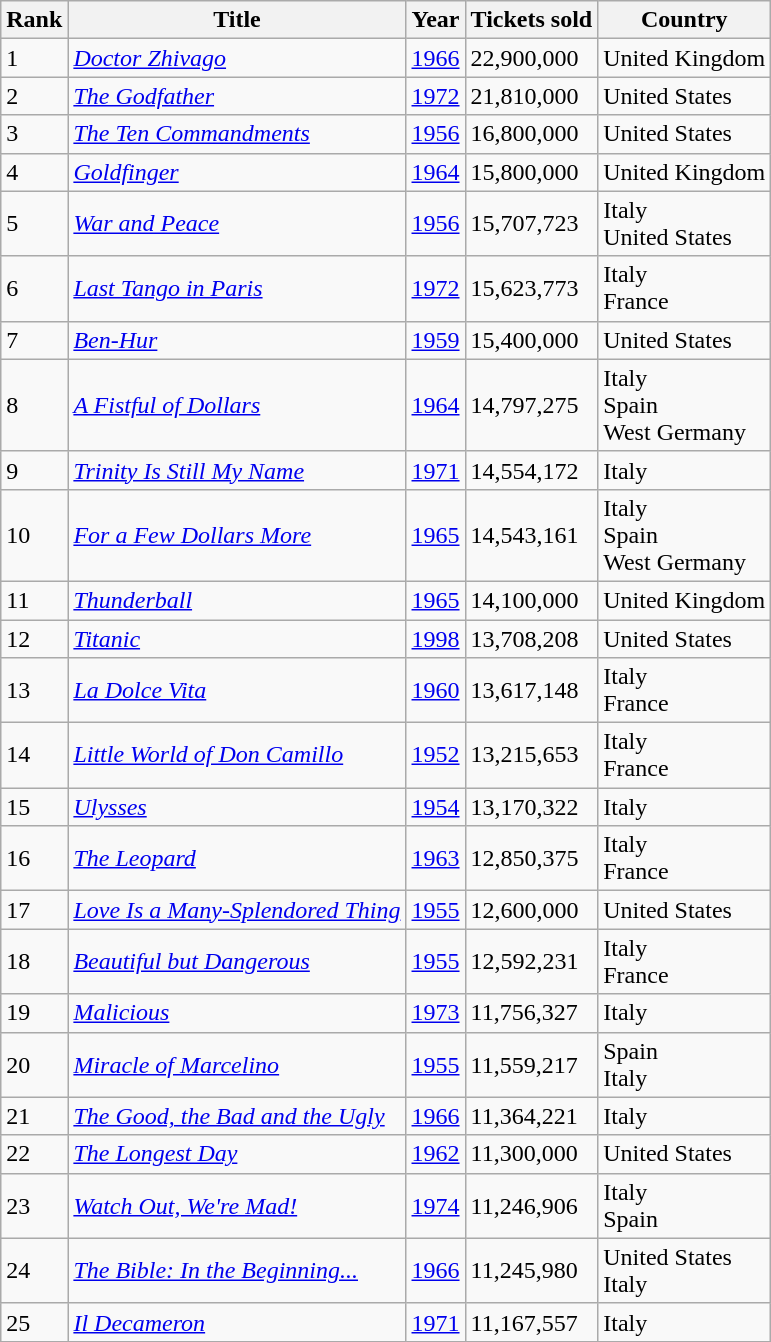<table class="wikitable sortable">
<tr>
<th>Rank</th>
<th>Title</th>
<th>Year</th>
<th>Tickets sold</th>
<th>Country</th>
</tr>
<tr>
<td>1</td>
<td><em><a href='#'>Doctor Zhivago</a></em></td>
<td><a href='#'>1966</a></td>
<td>22,900,000</td>
<td>United Kingdom</td>
</tr>
<tr>
<td>2</td>
<td><em><a href='#'>The Godfather</a></em></td>
<td><a href='#'>1972</a></td>
<td>21,810,000</td>
<td>United States</td>
</tr>
<tr>
<td>3</td>
<td><em><a href='#'>The Ten Commandments</a></em></td>
<td><a href='#'>1956</a></td>
<td>16,800,000</td>
<td>United States</td>
</tr>
<tr>
<td>4</td>
<td><em><a href='#'>Goldfinger</a></em></td>
<td><a href='#'>1964</a></td>
<td>15,800,000</td>
<td>United Kingdom</td>
</tr>
<tr>
<td>5</td>
<td><em><a href='#'>War and Peace</a></em></td>
<td><a href='#'>1956</a></td>
<td>15,707,723</td>
<td>Italy<br>United States</td>
</tr>
<tr>
<td>6</td>
<td><em><a href='#'>Last Tango in Paris</a></em></td>
<td><a href='#'>1972</a></td>
<td>15,623,773</td>
<td>Italy<br>France</td>
</tr>
<tr>
<td>7</td>
<td><em><a href='#'>Ben-Hur</a></em></td>
<td><a href='#'>1959</a></td>
<td>15,400,000</td>
<td>United States</td>
</tr>
<tr>
<td>8</td>
<td><em><a href='#'>A Fistful of Dollars</a></em></td>
<td><a href='#'>1964</a></td>
<td>14,797,275</td>
<td>Italy<br>Spain<br>West Germany</td>
</tr>
<tr>
<td>9</td>
<td><em><a href='#'>Trinity Is Still My Name</a></em></td>
<td><a href='#'>1971</a></td>
<td>14,554,172</td>
<td>Italy</td>
</tr>
<tr>
<td>10</td>
<td><em><a href='#'>For a Few Dollars More</a></em></td>
<td><a href='#'>1965</a></td>
<td>14,543,161</td>
<td>Italy<br>Spain<br>West Germany</td>
</tr>
<tr>
<td>11</td>
<td><em><a href='#'>Thunderball</a></em></td>
<td><a href='#'>1965</a></td>
<td>14,100,000</td>
<td>United Kingdom</td>
</tr>
<tr>
<td>12</td>
<td><em><a href='#'>Titanic</a></em></td>
<td><a href='#'>1998</a></td>
<td>13,708,208</td>
<td>United States</td>
</tr>
<tr>
<td>13</td>
<td><em><a href='#'>La Dolce Vita</a></em></td>
<td><a href='#'>1960</a></td>
<td>13,617,148</td>
<td>Italy<br>France</td>
</tr>
<tr>
<td>14</td>
<td><em><a href='#'>Little World of Don Camillo</a></em></td>
<td><a href='#'>1952</a></td>
<td>13,215,653</td>
<td>Italy<br>France</td>
</tr>
<tr>
<td>15</td>
<td><em><a href='#'>Ulysses</a></em></td>
<td><a href='#'>1954</a></td>
<td>13,170,322</td>
<td>Italy</td>
</tr>
<tr>
<td>16</td>
<td><em><a href='#'>The Leopard</a></em></td>
<td><a href='#'>1963</a></td>
<td>12,850,375</td>
<td>Italy<br>France</td>
</tr>
<tr>
<td>17</td>
<td><em><a href='#'>Love Is a Many-Splendored Thing</a></em></td>
<td><a href='#'>1955</a></td>
<td>12,600,000</td>
<td>United States</td>
</tr>
<tr>
<td>18</td>
<td><em><a href='#'>Beautiful but Dangerous</a></em></td>
<td><a href='#'>1955</a></td>
<td>12,592,231</td>
<td>Italy<br>France</td>
</tr>
<tr>
<td>19</td>
<td><em><a href='#'>Malicious</a></em></td>
<td><a href='#'>1973</a></td>
<td>11,756,327</td>
<td>Italy</td>
</tr>
<tr>
<td>20</td>
<td><em><a href='#'>Miracle of Marcelino</a></em></td>
<td><a href='#'>1955</a></td>
<td>11,559,217</td>
<td>Spain<br>Italy</td>
</tr>
<tr>
<td>21</td>
<td><em><a href='#'>The Good, the Bad and the Ugly</a></em></td>
<td><a href='#'>1966</a></td>
<td>11,364,221</td>
<td>Italy</td>
</tr>
<tr>
<td>22</td>
<td><em><a href='#'>The Longest Day</a></em></td>
<td><a href='#'>1962</a></td>
<td>11,300,000</td>
<td>United States</td>
</tr>
<tr>
<td>23</td>
<td><em><a href='#'>Watch Out, We're Mad!</a></em></td>
<td><a href='#'>1974</a></td>
<td>11,246,906</td>
<td>Italy<br>Spain</td>
</tr>
<tr>
<td>24</td>
<td><em><a href='#'>The Bible: In the Beginning...</a></em></td>
<td><a href='#'>1966</a></td>
<td>11,245,980</td>
<td>United States<br>Italy</td>
</tr>
<tr>
<td>25</td>
<td><em><a href='#'>Il Decameron</a></em></td>
<td><a href='#'>1971</a></td>
<td>11,167,557</td>
<td>Italy</td>
</tr>
<tr>
</tr>
</table>
